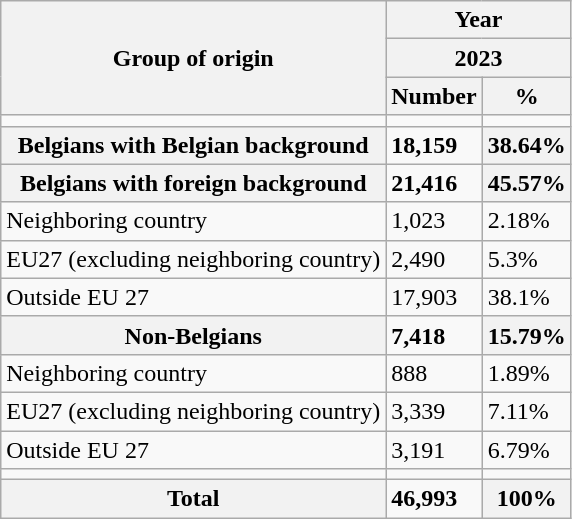<table class="wikitable sortable mw-collapsible">
<tr>
<th rowspan="3">Group of origin</th>
<th colspan="2">Year</th>
</tr>
<tr>
<th colspan="2">2023</th>
</tr>
<tr>
<th>Number</th>
<th>%</th>
</tr>
<tr>
<td></td>
<td></td>
<td></td>
</tr>
<tr>
<th>Belgians with Belgian background</th>
<td><strong>18,159</strong></td>
<th>38.64%</th>
</tr>
<tr>
<th>Belgians with foreign background</th>
<td><strong>21,416</strong></td>
<th>45.57%</th>
</tr>
<tr>
<td>Neighboring country</td>
<td>1,023</td>
<td>2.18%</td>
</tr>
<tr>
<td>EU27 (excluding neighboring country)</td>
<td>2,490</td>
<td>5.3%</td>
</tr>
<tr>
<td>Outside EU 27</td>
<td>17,903</td>
<td>38.1%</td>
</tr>
<tr>
<th>Non-Belgians</th>
<td><strong>7,418</strong></td>
<th>15.79%</th>
</tr>
<tr>
<td>Neighboring country</td>
<td>888</td>
<td>1.89%</td>
</tr>
<tr>
<td>EU27 (excluding neighboring country)</td>
<td>3,339</td>
<td>7.11%</td>
</tr>
<tr>
<td>Outside EU 27</td>
<td>3,191</td>
<td>6.79%</td>
</tr>
<tr>
<td></td>
<td></td>
<td></td>
</tr>
<tr>
<th>Total</th>
<td><strong>46,993</strong></td>
<th>100%</th>
</tr>
</table>
